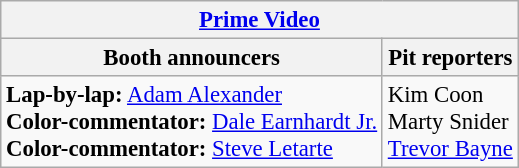<table class="wikitable" style="font-size: 95%">
<tr>
<th colspan="3"><a href='#'>Prime Video</a></th>
</tr>
<tr>
<th>Booth announcers</th>
<th>Pit reporters</th>
</tr>
<tr>
<td><strong>Lap-by-lap:</strong> <a href='#'>Adam Alexander</a><br><strong>Color-commentator:</strong> <a href='#'>Dale Earnhardt Jr.</a><br><strong>Color-commentator:</strong> <a href='#'>Steve Letarte</a></td>
<td>Kim Coon<br>Marty Snider<br><a href='#'>Trevor Bayne</a></td>
</tr>
</table>
